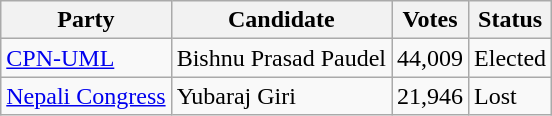<table class="wikitable">
<tr>
<th>Party</th>
<th>Candidate</th>
<th>Votes</th>
<th>Status</th>
</tr>
<tr>
<td><a href='#'>CPN-UML</a></td>
<td>Bishnu Prasad Paudel</td>
<td>44,009</td>
<td>Elected</td>
</tr>
<tr>
<td><a href='#'>Nepali Congress</a></td>
<td>Yubaraj Giri</td>
<td>21,946</td>
<td>Lost</td>
</tr>
</table>
